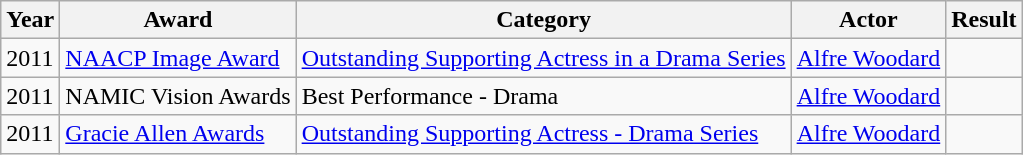<table class="wikitable sortable">
<tr>
<th>Year</th>
<th>Award</th>
<th>Category</th>
<th>Actor</th>
<th>Result</th>
</tr>
<tr>
<td>2011</td>
<td><a href='#'>NAACP Image Award</a></td>
<td><a href='#'>Outstanding Supporting Actress in a Drama Series</a></td>
<td><a href='#'>Alfre Woodard</a></td>
<td></td>
</tr>
<tr>
<td>2011</td>
<td>NAMIC Vision Awards</td>
<td>Best Performance - Drama</td>
<td><a href='#'>Alfre Woodard</a></td>
<td></td>
</tr>
<tr>
<td>2011</td>
<td><a href='#'>Gracie Allen Awards</a></td>
<td><a href='#'>Outstanding Supporting Actress - Drama Series</a></td>
<td><a href='#'>Alfre Woodard</a></td>
<td></td>
</tr>
</table>
